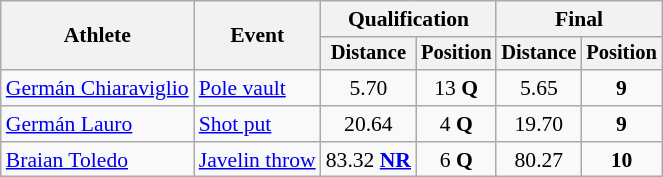<table class=wikitable style="font-size:90%">
<tr>
<th rowspan="2">Athlete</th>
<th rowspan="2">Event</th>
<th colspan="2">Qualification</th>
<th colspan="2">Final</th>
</tr>
<tr style="font-size:95%">
<th>Distance</th>
<th>Position</th>
<th>Distance</th>
<th>Position</th>
</tr>
<tr style=text-align:center>
<td style=text-align:left><a href='#'>Germán Chiaraviglio</a></td>
<td style=text-align:left><a href='#'>Pole vault</a></td>
<td>5.70</td>
<td>13 <strong>Q</strong></td>
<td>5.65</td>
<td><strong>9</strong></td>
</tr>
<tr style=text-align:center>
<td style=text-align:left><a href='#'>Germán Lauro</a></td>
<td style=text-align:left><a href='#'>Shot put</a></td>
<td>20.64</td>
<td>4 <strong>Q</strong></td>
<td>19.70</td>
<td><strong>9</strong></td>
</tr>
<tr style=text-align:center>
<td style=text-align:left><a href='#'>Braian Toledo</a></td>
<td style=text-align:left><a href='#'>Javelin throw</a></td>
<td>83.32 <strong><a href='#'>NR</a></strong></td>
<td>6 <strong>Q</strong></td>
<td>80.27</td>
<td><strong>10</strong></td>
</tr>
</table>
